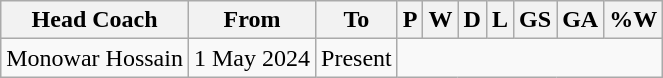<table class="wikitable sortable" style="text-align: center">
<tr>
<th>Head Coach</th>
<th class="unsortable">From</th>
<th class="unsortable">To</th>
<th abbr="3">P</th>
<th abbr="1">W</th>
<th abbr="1">D</th>
<th abbr="1">L</th>
<th abbr="4">GS</th>
<th abbr="6">GA</th>
<th abbr="50">%W</th>
</tr>
<tr>
<td align="left"> Monowar Hossain</td>
<td align="left">1 May 2024</td>
<td align="left">Present<br></td>
</tr>
</table>
